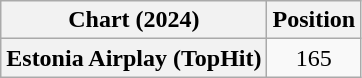<table class="wikitable plainrowheaders">
<tr>
<th>Chart (2024)</th>
<th>Position</th>
</tr>
<tr>
<th scope="row">Estonia Airplay (TopHit)</th>
<td align="center">165</td>
</tr>
</table>
